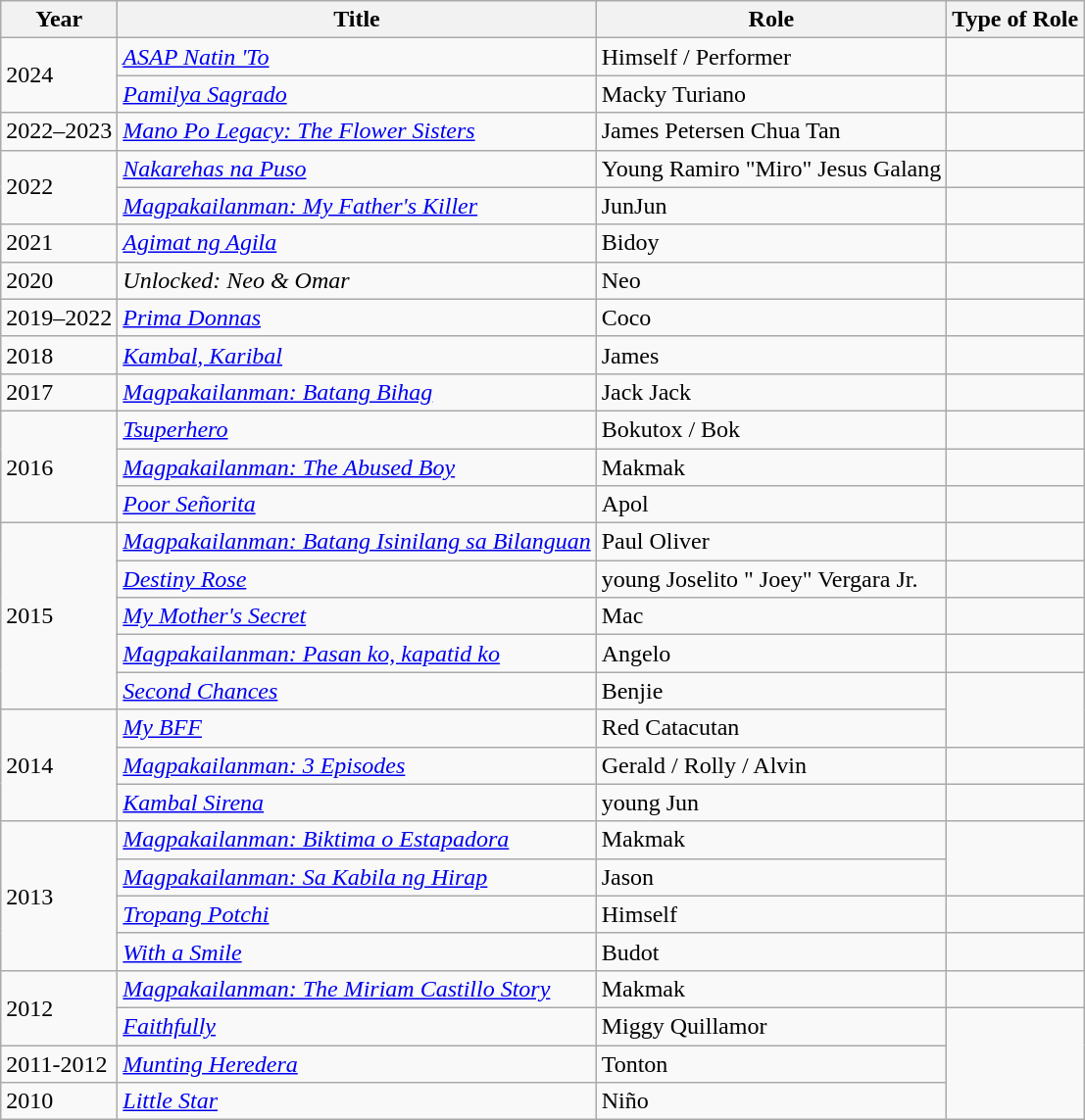<table class="wikitable">
<tr>
<th>Year</th>
<th>Title</th>
<th>Role</th>
<th>Type of Role</th>
</tr>
<tr>
<td rowspan="2">2024</td>
<td><em><a href='#'>ASAP Natin 'To</a></em></td>
<td>Himself / Performer</td>
<td></td>
</tr>
<tr>
<td><em><a href='#'>Pamilya Sagrado</a></em></td>
<td>Macky Turiano</td>
<td></td>
</tr>
<tr>
<td>2022–2023</td>
<td><em><a href='#'>Mano Po Legacy: The Flower Sisters</a></em></td>
<td>James Petersen Chua Tan</td>
<td></td>
</tr>
<tr>
<td rowspan="2">2022</td>
<td><em><a href='#'>Nakarehas na Puso</a></em></td>
<td>Young Ramiro "Miro" Jesus Galang</td>
<td></td>
</tr>
<tr>
<td><em><a href='#'>Magpakailanman: My Father's Killer</a></em></td>
<td>JunJun</td>
<td></td>
</tr>
<tr>
<td>2021</td>
<td><em><a href='#'>Agimat ng Agila</a></em></td>
<td>Bidoy</td>
<td></td>
</tr>
<tr>
<td>2020</td>
<td><em>Unlocked: Neo & Omar</em></td>
<td>Neo</td>
<td></td>
</tr>
<tr>
<td>2019–2022</td>
<td><em><a href='#'>Prima Donnas</a></em></td>
<td>Coco</td>
<td></td>
</tr>
<tr>
<td>2018</td>
<td><em><a href='#'>Kambal, Karibal</a></em></td>
<td>James</td>
<td></td>
</tr>
<tr>
<td>2017</td>
<td><em><a href='#'>Magpakailanman: Batang Bihag</a></em></td>
<td>Jack Jack</td>
<td></td>
</tr>
<tr>
<td rowspan="3">2016</td>
<td><em><a href='#'>Tsuperhero</a></em></td>
<td>Bokutox / Bok</td>
<td></td>
</tr>
<tr>
<td><em><a href='#'>Magpakailanman: The Abused Boy</a></em></td>
<td>Makmak</td>
<td></td>
</tr>
<tr>
<td><em><a href='#'>Poor Señorita</a></em></td>
<td>Apol</td>
<td></td>
</tr>
<tr>
<td rowspan="5">2015</td>
<td><em><a href='#'>Magpakailanman: Batang Isinilang sa Bilanguan</a></em></td>
<td>Paul Oliver</td>
<td></td>
</tr>
<tr>
<td><em><a href='#'>Destiny Rose</a></em></td>
<td>young Joselito " Joey" Vergara Jr.</td>
<td></td>
</tr>
<tr>
<td><em><a href='#'>My Mother's Secret</a></em></td>
<td>Mac</td>
<td></td>
</tr>
<tr>
<td><em><a href='#'>Magpakailanman: Pasan ko, kapatid ko</a></em></td>
<td>Angelo</td>
<td></td>
</tr>
<tr>
<td><em><a href='#'>Second Chances</a></em></td>
<td>Benjie</td>
<td rowspan="2"></td>
</tr>
<tr>
<td rowspan="3">2014</td>
<td><em><a href='#'>My BFF</a></em></td>
<td>Red Catacutan</td>
</tr>
<tr>
<td><em><a href='#'>Magpakailanman: 3 Episodes</a></em></td>
<td>Gerald / Rolly / Alvin</td>
<td></td>
</tr>
<tr>
<td><em><a href='#'>Kambal Sirena</a></em></td>
<td>young Jun</td>
<td></td>
</tr>
<tr>
<td rowspan="4">2013</td>
<td><em><a href='#'>Magpakailanman: Biktima o Estapadora</a></em></td>
<td>Makmak</td>
<td rowspan="2"></td>
</tr>
<tr>
<td><em><a href='#'>Magpakailanman: Sa Kabila ng Hirap</a></em></td>
<td>Jason</td>
</tr>
<tr>
<td><em><a href='#'>Tropang Potchi</a></em></td>
<td>Himself</td>
<td></td>
</tr>
<tr>
<td><em><a href='#'>With a Smile</a></em></td>
<td>Budot</td>
<td></td>
</tr>
<tr>
<td rowspan="2">2012</td>
<td><em><a href='#'>Magpakailanman: The Miriam Castillo Story</a></em></td>
<td>Makmak</td>
<td></td>
</tr>
<tr>
<td><em><a href='#'>Faithfully</a></em></td>
<td>Miggy Quillamor</td>
<td rowspan="3"></td>
</tr>
<tr>
<td>2011-2012</td>
<td><em><a href='#'>Munting Heredera</a></em></td>
<td>Tonton</td>
</tr>
<tr>
<td>2010</td>
<td><em><a href='#'>Little Star</a></em></td>
<td>Niño</td>
</tr>
</table>
